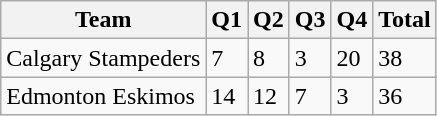<table class="wikitable">
<tr>
<th>Team</th>
<th>Q1</th>
<th>Q2</th>
<th>Q3</th>
<th>Q4</th>
<th>Total</th>
</tr>
<tr>
<td>Calgary Stampeders</td>
<td>7</td>
<td>8</td>
<td>3</td>
<td>20</td>
<td>38</td>
</tr>
<tr>
<td>Edmonton Eskimos</td>
<td>14</td>
<td>12</td>
<td>7</td>
<td>3</td>
<td>36</td>
</tr>
</table>
